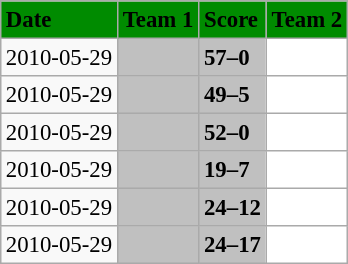<table class="wikitable" style="margin:0.5em auto; font-size:95%">
<tr bgcolor="#008B00">
<td><strong>Date</strong></td>
<td><strong>Team 1</strong></td>
<td><strong>Score</strong></td>
<td><strong>Team 2</strong></td>
</tr>
<tr>
<td>2010-05-29</td>
<td bgcolor="silver"></td>
<td bgcolor="silver"><strong>57–0</strong></td>
<td bgcolor="white"></td>
</tr>
<tr>
<td>2010-05-29</td>
<td bgcolor="silver"></td>
<td bgcolor="silver"><strong>49–5</strong></td>
<td bgcolor="white"></td>
</tr>
<tr>
<td>2010-05-29</td>
<td bgcolor="silver"></td>
<td bgcolor="silver"><strong>52–0</strong></td>
<td bgcolor="white"></td>
</tr>
<tr>
<td>2010-05-29</td>
<td bgcolor="silver"></td>
<td bgcolor="silver"><strong>19–7</strong></td>
<td bgcolor="white"></td>
</tr>
<tr>
<td>2010-05-29</td>
<td bgcolor="silver"></td>
<td bgcolor="silver"><strong>24–12</strong></td>
<td bgcolor="white"></td>
</tr>
<tr>
<td>2010-05-29</td>
<td bgcolor="silver"></td>
<td bgcolor="silver"><strong>24–17</strong></td>
<td bgcolor="white"></td>
</tr>
</table>
